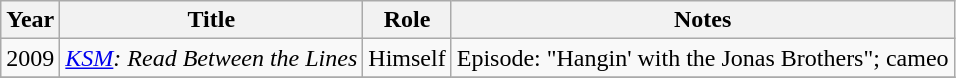<table class="wikitable sortable">
<tr>
<th>Year</th>
<th>Title</th>
<th>Role</th>
<th class="unsortable">Notes</th>
</tr>
<tr>
<td>2009</td>
<td><em><a href='#'>KSM</a>: Read Between the Lines</em></td>
<td>Himself</td>
<td>Episode: "Hangin' with the Jonas Brothers"; cameo</td>
</tr>
<tr>
</tr>
</table>
